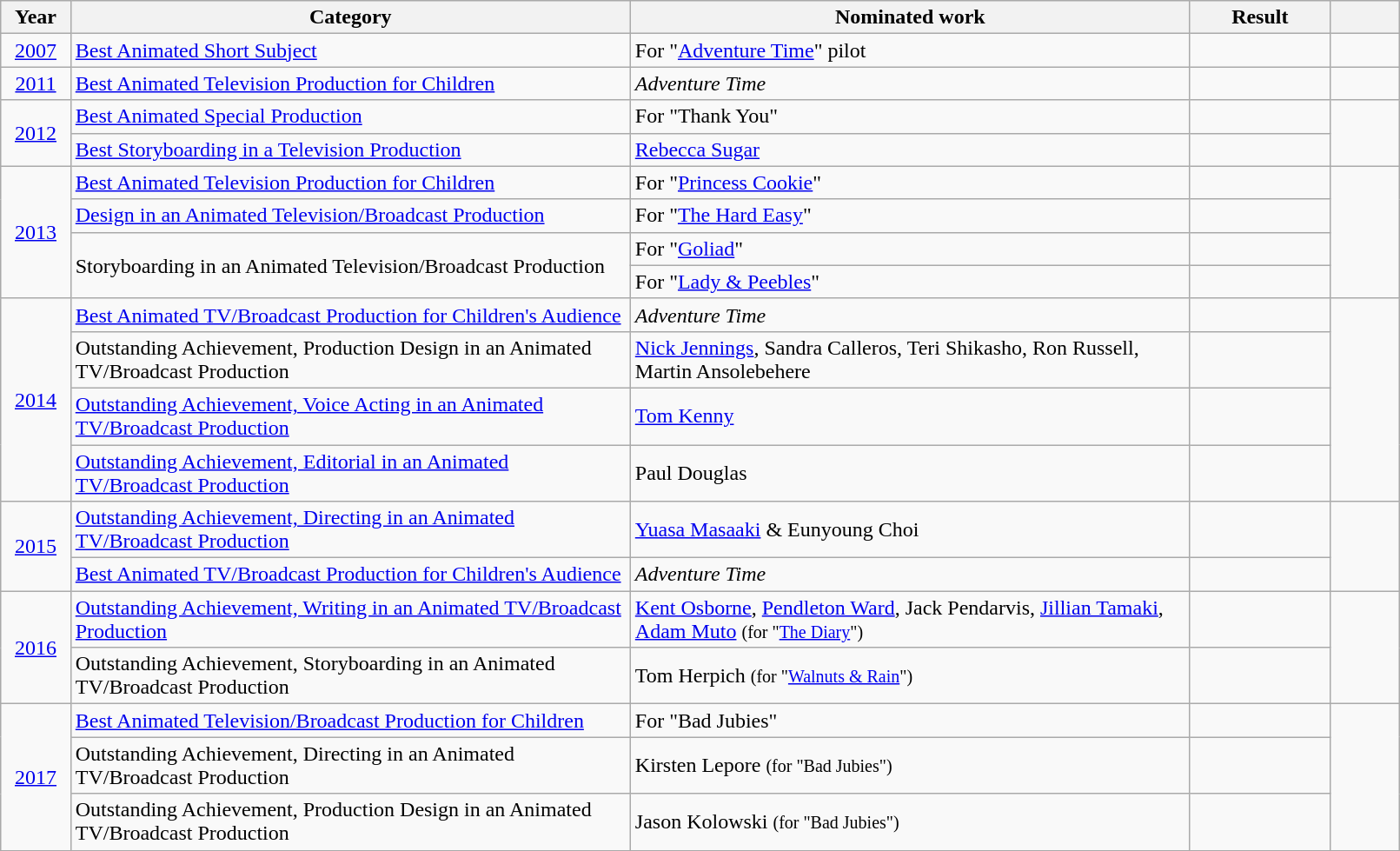<table class="wikitable" style="width:85%;">
<tr>
<th width=5%>Year</th>
<th style="width:40%;">Category</th>
<th style="width:40%;">Nominated work</th>
<th style="width:10%;">Result</th>
<th width=5%></th>
</tr>
<tr>
<td style="text-align:center;"><a href='#'>2007</a></td>
<td><a href='#'>Best Animated Short Subject</a></td>
<td>For "<a href='#'>Adventure Time</a>" pilot</td>
<td></td>
<td></td>
</tr>
<tr>
<td style="text-align:center;"><a href='#'>2011</a></td>
<td><a href='#'>Best Animated Television Production for Children</a></td>
<td><em>Adventure Time</em></td>
<td></td>
<td></td>
</tr>
<tr>
<td rowspan="2" style="text-align:center;"><a href='#'>2012</a></td>
<td><a href='#'>Best Animated Special Production</a></td>
<td>For "Thank You"</td>
<td></td>
<td rowspan="2"></td>
</tr>
<tr>
<td><a href='#'>Best Storyboarding in a Television Production</a></td>
<td><a href='#'>Rebecca Sugar</a></td>
<td></td>
</tr>
<tr>
<td rowspan="4" style="text-align:center;"><a href='#'>2013</a></td>
<td><a href='#'>Best Animated Television Production for Children</a></td>
<td>For "<a href='#'>Princess Cookie</a>"</td>
<td></td>
<td rowspan="4"></td>
</tr>
<tr>
<td><a href='#'>Design in an Animated Television/Broadcast Production</a></td>
<td>For "<a href='#'>The Hard Easy</a>"</td>
<td></td>
</tr>
<tr>
<td rowspan="2">Storyboarding in an Animated Television/Broadcast Production</td>
<td>For "<a href='#'>Goliad</a>"</td>
<td></td>
</tr>
<tr>
<td>For "<a href='#'>Lady & Peebles</a>"</td>
<td></td>
</tr>
<tr>
<td rowspan="4" style="text-align:center;"><a href='#'>2014</a></td>
<td><a href='#'>Best Animated TV/Broadcast Production for Children's Audience</a></td>
<td><em>Adventure Time</em></td>
<td></td>
<td rowspan="4"></td>
</tr>
<tr>
<td>Outstanding Achievement, Production Design in an Animated TV/Broadcast Production</td>
<td><a href='#'>Nick Jennings</a>, Sandra Calleros, Teri Shikasho, Ron Russell, Martin Ansolebehere</td>
<td></td>
</tr>
<tr>
<td><a href='#'>Outstanding Achievement, Voice Acting in an Animated TV/Broadcast Production</a></td>
<td><a href='#'>Tom Kenny</a></td>
<td></td>
</tr>
<tr>
<td><a href='#'>Outstanding Achievement, Editorial in an Animated TV/Broadcast Production</a></td>
<td>Paul Douglas</td>
<td></td>
</tr>
<tr>
<td rowspan="2" style="text-align:center;"><a href='#'>2015</a></td>
<td><a href='#'>Outstanding Achievement, Directing in an Animated TV/Broadcast Production</a></td>
<td><a href='#'>Yuasa Masaaki</a> & Eunyoung Choi</td>
<td></td>
<td rowspan="2"></td>
</tr>
<tr>
<td><a href='#'>Best Animated TV/Broadcast Production for Children's Audience</a></td>
<td><em>Adventure Time</em></td>
<td></td>
</tr>
<tr>
<td rowspan="2" style="text-align:center;"><a href='#'>2016</a></td>
<td><a href='#'>Outstanding Achievement, Writing in an Animated TV/Broadcast Production</a></td>
<td><a href='#'>Kent Osborne</a>, <a href='#'>Pendleton Ward</a>, Jack Pendarvis, <a href='#'>Jillian Tamaki</a>, <a href='#'>Adam Muto</a> <small>(for "<a href='#'>The Diary</a>")</small></td>
<td></td>
<td rowspan="2"></td>
</tr>
<tr>
<td>Outstanding Achievement, Storyboarding in an Animated TV/Broadcast Production</td>
<td>Tom Herpich <small>(for "<a href='#'>Walnuts & Rain</a>")</small></td>
<td></td>
</tr>
<tr>
<td rowspan="3" style="text-align:center;"><a href='#'>2017</a></td>
<td><a href='#'>Best Animated Television/Broadcast Production for Children</a></td>
<td>For "Bad Jubies"</td>
<td></td>
<td rowspan="3"></td>
</tr>
<tr>
<td>Outstanding Achievement, Directing in an Animated TV/Broadcast Production</td>
<td>Kirsten Lepore <small>(for "Bad Jubies")</small></td>
<td></td>
</tr>
<tr>
<td>Outstanding Achievement, Production Design in an Animated TV/Broadcast Production</td>
<td>Jason Kolowski <small>(for "Bad Jubies")</small></td>
<td></td>
</tr>
<tr>
</tr>
</table>
